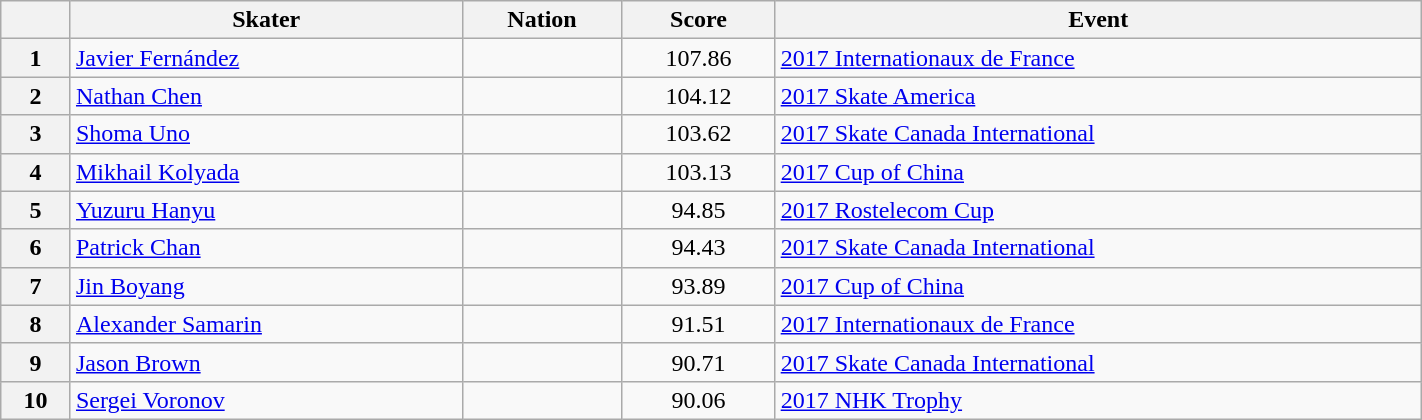<table class="wikitable sortable" style="text-align:left; width:75%">
<tr>
<th scope="col"></th>
<th scope="col">Skater</th>
<th scope="col">Nation</th>
<th scope="col">Score</th>
<th scope="col">Event</th>
</tr>
<tr>
<th scope="row">1</th>
<td><a href='#'>Javier Fernández</a></td>
<td></td>
<td style="text-align:center;">107.86</td>
<td><a href='#'>2017 Internationaux de France</a></td>
</tr>
<tr>
<th scope="row">2</th>
<td><a href='#'>Nathan Chen</a></td>
<td></td>
<td style="text-align:center;">104.12</td>
<td><a href='#'>2017 Skate America</a></td>
</tr>
<tr>
<th scope="row">3</th>
<td><a href='#'>Shoma Uno</a></td>
<td></td>
<td style="text-align:center;">103.62</td>
<td><a href='#'>2017 Skate Canada International</a></td>
</tr>
<tr>
<th scope="row">4</th>
<td><a href='#'>Mikhail Kolyada</a></td>
<td></td>
<td style="text-align:center;">103.13</td>
<td><a href='#'>2017 Cup of China</a></td>
</tr>
<tr>
<th scope="row">5</th>
<td><a href='#'>Yuzuru Hanyu</a></td>
<td></td>
<td style="text-align:center;">94.85</td>
<td><a href='#'>2017 Rostelecom Cup</a></td>
</tr>
<tr>
<th scope="row">6</th>
<td><a href='#'>Patrick Chan</a></td>
<td></td>
<td style="text-align:center;">94.43</td>
<td><a href='#'>2017 Skate Canada International</a></td>
</tr>
<tr>
<th scope="row">7</th>
<td><a href='#'>Jin Boyang</a></td>
<td></td>
<td style="text-align:center;">93.89</td>
<td><a href='#'>2017 Cup of China</a></td>
</tr>
<tr>
<th scope="row">8</th>
<td><a href='#'>Alexander Samarin</a></td>
<td></td>
<td style="text-align:center;">91.51</td>
<td><a href='#'>2017 Internationaux de France</a></td>
</tr>
<tr>
<th scope="row">9</th>
<td><a href='#'>Jason Brown</a></td>
<td></td>
<td style="text-align:center;">90.71</td>
<td><a href='#'>2017 Skate Canada International</a></td>
</tr>
<tr>
<th scope="row">10</th>
<td><a href='#'>Sergei Voronov</a></td>
<td></td>
<td style="text-align:center;">90.06</td>
<td><a href='#'>2017 NHK Trophy</a></td>
</tr>
</table>
